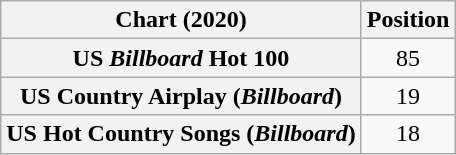<table class="wikitable sortable plainrowheaders" style="text-align:center">
<tr>
<th scope="col">Chart (2020)</th>
<th scope="col">Position</th>
</tr>
<tr>
<th scope="row">US <em>Billboard</em> Hot 100</th>
<td>85</td>
</tr>
<tr>
<th scope="row">US Country Airplay (<em>Billboard</em>)</th>
<td>19</td>
</tr>
<tr>
<th scope="row">US Hot Country Songs (<em>Billboard</em>)</th>
<td>18</td>
</tr>
</table>
